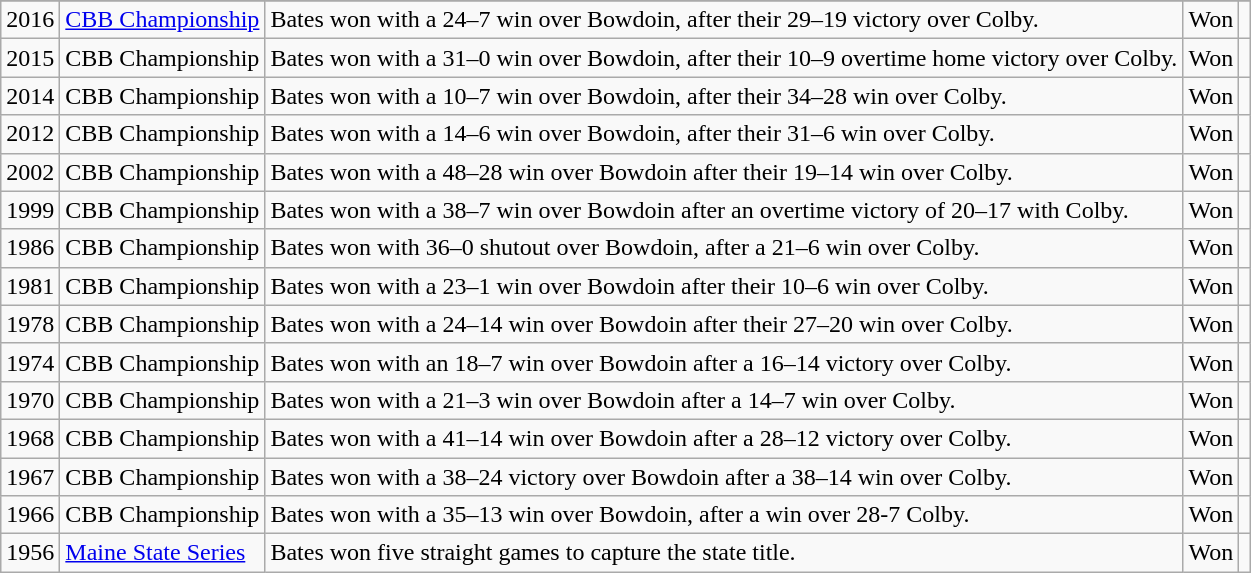<table class="wikitable sortable" style="margin:0.5em 1em 0.5em 0; border:; border-collapse:collapse;">
<tr>
</tr>
<tr>
<td>2016</td>
<td><a href='#'>CBB Championship</a></td>
<td>Bates won with a 24–7 win over Bowdoin, after their 29–19 victory over Colby.</td>
<td>Won</td>
<td></td>
</tr>
<tr>
<td>2015</td>
<td>CBB Championship</td>
<td>Bates won with a 31–0 win over Bowdoin, after their 10–9 overtime home victory over Colby.</td>
<td>Won</td>
<td></td>
</tr>
<tr>
<td>2014</td>
<td>CBB Championship</td>
<td>Bates won with a 10–7 win over Bowdoin, after their 34–28 win over Colby.</td>
<td>Won</td>
<td></td>
</tr>
<tr>
<td>2012</td>
<td>CBB Championship</td>
<td>Bates won with a 14–6 win over Bowdoin, after their 31–6 win over Colby.</td>
<td>Won</td>
<td></td>
</tr>
<tr>
<td>2002</td>
<td>CBB Championship</td>
<td>Bates won with a 48–28 win over Bowdoin after their 19–14 win over Colby.</td>
<td>Won</td>
<td></td>
</tr>
<tr>
<td>1999</td>
<td>CBB Championship</td>
<td>Bates won with a 38–7 win over Bowdoin after an overtime victory of 20–17 with Colby.</td>
<td>Won</td>
<td></td>
</tr>
<tr>
<td>1986</td>
<td>CBB Championship</td>
<td>Bates won with 36–0 shutout over Bowdoin, after a 21–6 win over Colby.</td>
<td>Won</td>
<td></td>
</tr>
<tr>
<td>1981</td>
<td>CBB Championship</td>
<td>Bates won with a 23–1 win over Bowdoin after their 10–6 win over Colby.</td>
<td>Won</td>
<td></td>
</tr>
<tr>
<td>1978</td>
<td>CBB Championship</td>
<td>Bates won with a 24–14 win over Bowdoin after their 27–20 win over Colby.</td>
<td>Won</td>
<td></td>
</tr>
<tr>
<td>1974</td>
<td>CBB Championship</td>
<td>Bates won with an 18–7 win over Bowdoin after a 16–14 victory over Colby.</td>
<td>Won</td>
<td></td>
</tr>
<tr>
<td>1970</td>
<td>CBB Championship</td>
<td>Bates won with a 21–3 win over Bowdoin after a 14–7 win over Colby.</td>
<td>Won</td>
<td></td>
</tr>
<tr>
<td>1968</td>
<td>CBB Championship</td>
<td>Bates won with a 41–14 win over Bowdoin after a 28–12 victory over Colby.</td>
<td>Won</td>
<td></td>
</tr>
<tr>
<td>1967</td>
<td>CBB Championship</td>
<td>Bates won with a 38–24 victory over Bowdoin after a 38–14 win over Colby.</td>
<td>Won</td>
<td></td>
</tr>
<tr>
<td>1966</td>
<td>CBB Championship</td>
<td>Bates won with a 35–13 win over Bowdoin, after a win over 28-7 Colby.</td>
<td>Won</td>
<td></td>
</tr>
<tr>
<td>1956</td>
<td><a href='#'>Maine State Series</a></td>
<td>Bates won five straight games to capture the state title.</td>
<td>Won</td>
<td></td>
</tr>
</table>
